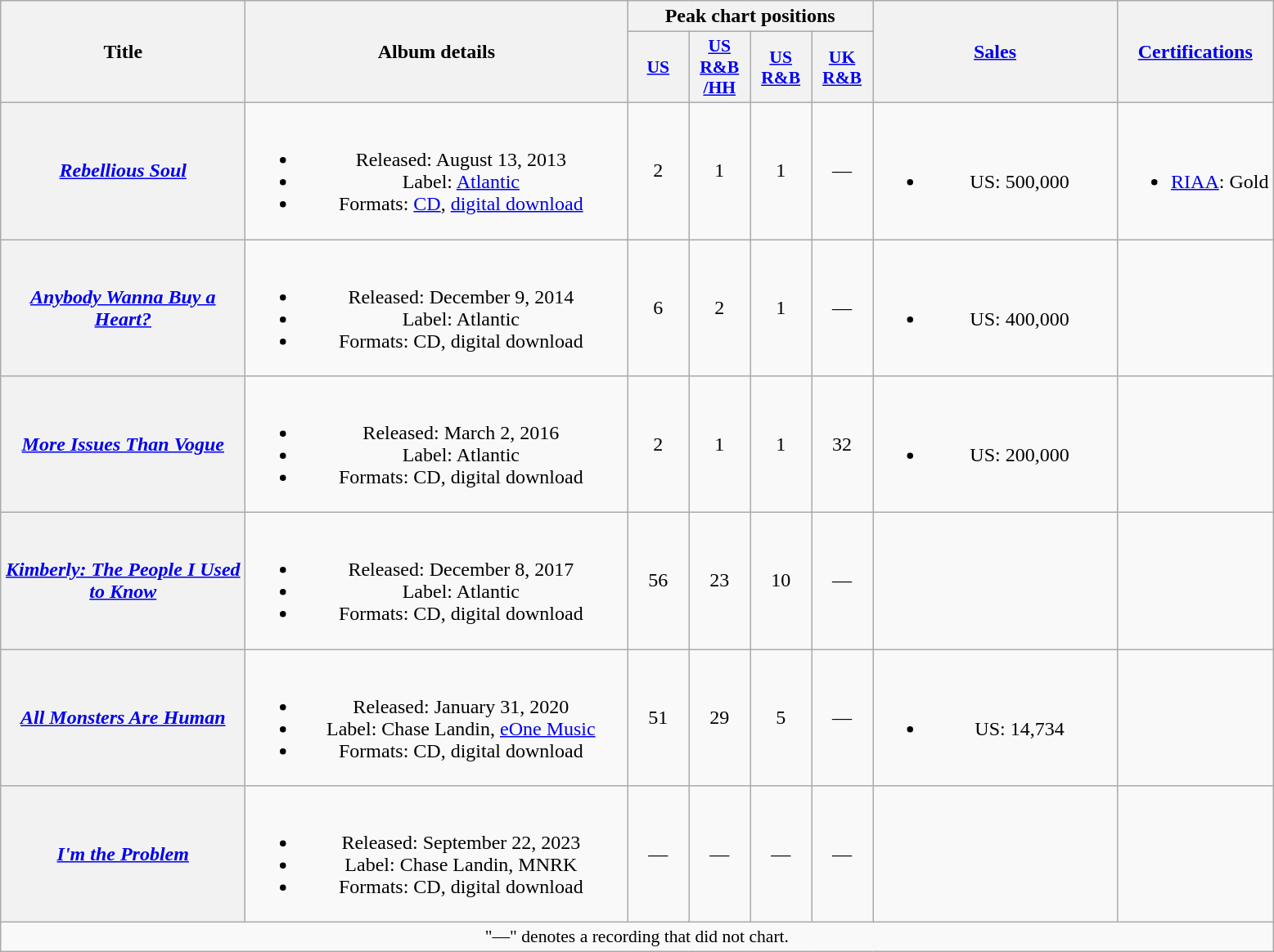<table class="wikitable plainrowheaders" style="text-align:center;">
<tr>
<th scope="col" rowspan="2" style="width:12em;">Title</th>
<th scope="col" rowspan="2" style="width:19em;">Album details</th>
<th scope="col" colspan="4">Peak chart positions</th>
<th scope="col" rowspan="2" style="width:12em;"><a href='#'>Sales</a></th>
<th rowspan="2"><a href='#'>Certifications</a></th>
</tr>
<tr>
<th scope="col" style="width:3em;font-size:90%;"><a href='#'>US</a><br></th>
<th style="width:3em;font-size:90%;"><a href='#'>US<br>R&B<br>/HH</a><br></th>
<th style="width:3em;font-size:90%;"><a href='#'>US<br>R&B</a><br></th>
<th style="width:3em;font-size:90%;"><a href='#'>UK<br>R&B</a><br></th>
</tr>
<tr>
<th scope="row"><em><a href='#'>Rebellious Soul</a></em></th>
<td><br><ul><li>Released: August 13, 2013</li><li>Label: <a href='#'>Atlantic</a></li><li>Formats: <a href='#'>CD</a>, <a href='#'>digital download</a></li></ul></td>
<td>2</td>
<td>1</td>
<td>1</td>
<td>—</td>
<td><br><ul><li>US: 500,000</li></ul></td>
<td><br><ul><li><a href='#'>RIAA</a>: Gold</li></ul></td>
</tr>
<tr>
<th scope="row"><em><a href='#'>Anybody Wanna Buy a Heart?</a></em></th>
<td><br><ul><li>Released: December 9, 2014</li><li>Label: Atlantic</li><li>Formats: CD, digital download</li></ul></td>
<td>6</td>
<td>2</td>
<td>1</td>
<td>—</td>
<td><br><ul><li>US: 400,000</li></ul></td>
<td></td>
</tr>
<tr>
<th scope="row"><em><a href='#'>More Issues Than Vogue</a></em></th>
<td><br><ul><li>Released:  March 2, 2016</li><li>Label: Atlantic</li><li>Formats: CD, digital download</li></ul></td>
<td>2</td>
<td>1</td>
<td>1</td>
<td>32</td>
<td><br><ul><li>US: 200,000</li></ul></td>
<td></td>
</tr>
<tr>
<th scope="row"><em><a href='#'>Kimberly: The People I Used to Know</a></em></th>
<td><br><ul><li>Released: December 8, 2017</li><li>Label: Atlantic</li><li>Formats: CD, digital download</li></ul></td>
<td>56</td>
<td>23</td>
<td>10</td>
<td>—</td>
<td></td>
<td></td>
</tr>
<tr>
<th scope="row"><em><a href='#'>All Monsters Are Human</a></em></th>
<td><br><ul><li>Released: January 31, 2020</li><li>Label: Chase Landin, <a href='#'>eOne Music</a></li><li>Formats: CD, digital download</li></ul></td>
<td>51</td>
<td>29</td>
<td>5</td>
<td>—</td>
<td><br><ul><li>US: 14,734</li></ul></td>
<td></td>
</tr>
<tr>
<th scope="row"><em><a href='#'>I'm the Problem</a></em></th>
<td><br><ul><li>Released: September 22, 2023</li><li>Label: Chase Landin, MNRK</li><li>Formats: CD, digital download</li></ul></td>
<td>—</td>
<td>—</td>
<td>—</td>
<td>—</td>
<td></td>
<td></td>
</tr>
<tr>
<td colspan="11" style="font-size:90%">"—" denotes a recording that did not chart.</td>
</tr>
</table>
